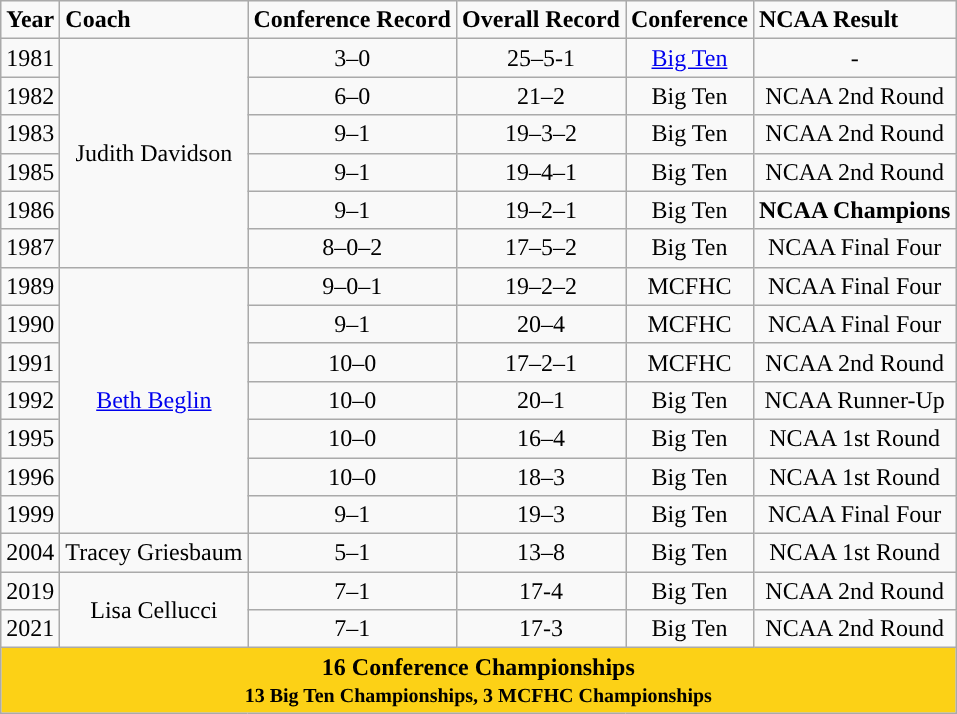<table class="wikitable">
<tr>
<td><strong>Year</strong></td>
<td><strong>Coach</strong></td>
<td><strong>Conference Record</strong></td>
<td><strong>Overall Record</strong></td>
<td><strong>Conference</strong></td>
<td><strong>NCAA Result</strong></td>
</tr>
<tr style="text-align:center;">
<td>1981</td>
<td rowspan="6">Judith Davidson</td>
<td>3–0</td>
<td>25–5-1</td>
<td><a href='#'>Big Ten</a></td>
<td>-</td>
</tr>
<tr style="text-align:center;">
<td>1982</td>
<td>6–0</td>
<td>21–2</td>
<td>Big Ten</td>
<td>NCAA 2nd Round</td>
</tr>
<tr style="text-align:center;">
<td>1983</td>
<td>9–1</td>
<td>19–3–2</td>
<td>Big Ten</td>
<td>NCAA 2nd Round</td>
</tr>
<tr style="text-align:center;">
<td>1985</td>
<td>9–1</td>
<td>19–4–1</td>
<td>Big Ten</td>
<td>NCAA 2nd Round</td>
</tr>
<tr style="text-align:center;">
<td>1986</td>
<td>9–1</td>
<td>19–2–1</td>
<td>Big Ten</td>
<td><strong>NCAA Champions</strong></td>
</tr>
<tr style="text-align:center;">
<td>1987</td>
<td>8–0–2</td>
<td>17–5–2</td>
<td>Big Ten</td>
<td>NCAA Final Four</td>
</tr>
<tr style="text-align:center;">
<td>1989</td>
<td rowspan="7"><a href='#'>Beth Beglin</a></td>
<td>9–0–1</td>
<td>19–2–2</td>
<td>MCFHC</td>
<td>NCAA Final Four</td>
</tr>
<tr style="text-align:center;">
<td>1990</td>
<td>9–1</td>
<td>20–4</td>
<td>MCFHC</td>
<td>NCAA Final Four</td>
</tr>
<tr style="text-align:center;">
<td>1991</td>
<td>10–0</td>
<td>17–2–1</td>
<td>MCFHC</td>
<td>NCAA 2nd Round</td>
</tr>
<tr style="text-align:center;">
<td>1992</td>
<td>10–0</td>
<td>20–1</td>
<td>Big Ten</td>
<td>NCAA Runner-Up</td>
</tr>
<tr style="text-align:center;">
<td>1995</td>
<td>10–0</td>
<td>16–4</td>
<td>Big Ten</td>
<td>NCAA 1st Round</td>
</tr>
<tr style="text-align:center;">
<td>1996</td>
<td>10–0</td>
<td>18–3</td>
<td>Big Ten</td>
<td>NCAA 1st Round</td>
</tr>
<tr style="text-align:center;">
<td>1999</td>
<td>9–1</td>
<td>19–3</td>
<td>Big Ten</td>
<td>NCAA Final Four</td>
</tr>
<tr style="text-align:center;">
<td>2004</td>
<td>Tracey Griesbaum</td>
<td>5–1</td>
<td>13–8</td>
<td>Big Ten</td>
<td>NCAA 1st Round</td>
</tr>
<tr style="text-align:center;">
<td>2019</td>
<td rowspan="2">Lisa Cellucci</td>
<td>7–1</td>
<td>17-4</td>
<td>Big Ten</td>
<td>NCAA 2nd Round</td>
</tr>
<tr style="text-align:center;">
<td>2021</td>
<td>7–1</td>
<td>17-3</td>
<td>Big Ten</td>
<td>NCAA 2nd Round</td>
</tr>
<tr style="text-align:center;">
<td colspan="6" style="background:#FCD116;"><span><strong>16 Conference Championships<br> <small>13 Big Ten Championships, 3 MCFHC Championships</small></strong></span></td>
</tr>
</table>
